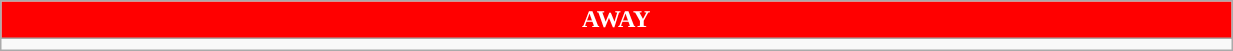<table class="wikitable collapsible collapsed" style="width:65%">
<tr>
<th colspan=6 ! style="color:white; background:red">AWAY</th>
</tr>
<tr>
<td></td>
</tr>
</table>
